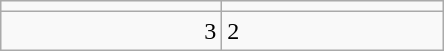<table class="wikitable">
<tr>
<td align=center width=140></td>
<td align=center width=140></td>
</tr>
<tr>
<td align=right>3</td>
<td>2</td>
</tr>
</table>
